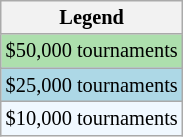<table class=wikitable style="font-size:85%">
<tr>
<th>Legend</th>
</tr>
<tr style="background:#addfad;">
<td>$50,000 tournaments</td>
</tr>
<tr style="background:lightblue;">
<td>$25,000 tournaments</td>
</tr>
<tr style="background:#f0f8ff;">
<td>$10,000 tournaments</td>
</tr>
</table>
